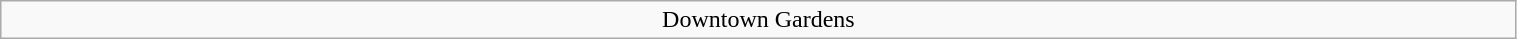<table class="wikitable centre" width="80%">
<tr>
<td align=center>Downtown Gardens</td>
</tr>
</table>
